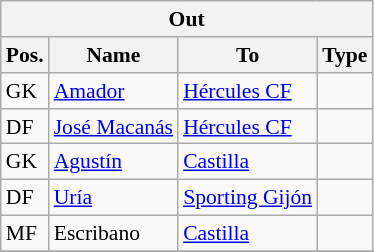<table class="wikitable" style="font-size:90%;float:left; margin-right:1em;">
<tr>
<th colspan="4">Out</th>
</tr>
<tr>
<th>Pos.</th>
<th>Name</th>
<th>To</th>
<th>Type</th>
</tr>
<tr>
<td>GK</td>
<td><a href='#'>Amador</a></td>
<td><a href='#'>Hércules CF</a></td>
<td></td>
</tr>
<tr>
<td>DF</td>
<td><a href='#'>José Macanás</a></td>
<td><a href='#'>Hércules CF</a></td>
<td></td>
</tr>
<tr>
<td>GK</td>
<td><a href='#'>Agustín</a></td>
<td><a href='#'>Castilla</a></td>
<td></td>
</tr>
<tr>
<td>DF</td>
<td><a href='#'>Uría</a></td>
<td><a href='#'>Sporting Gijón</a></td>
<td></td>
</tr>
<tr>
<td>MF</td>
<td>Escribano</td>
<td><a href='#'>Castilla</a></td>
<td></td>
</tr>
<tr>
</tr>
</table>
